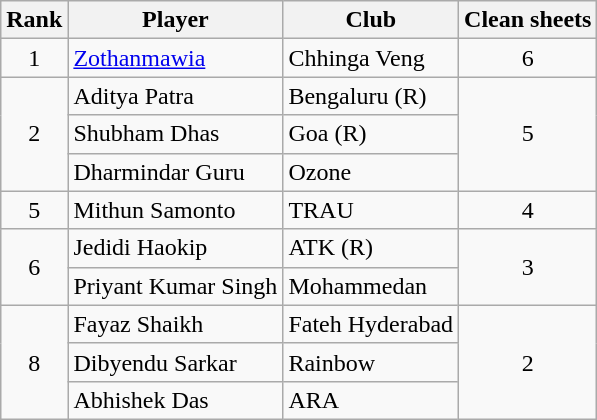<table class="wikitable" style="text-align:center">
<tr>
<th>Rank</th>
<th>Player</th>
<th>Club</th>
<th>Clean sheets</th>
</tr>
<tr>
<td rowspan="1">1</td>
<td align="left"> <a href='#'>Zothanmawia</a></td>
<td align="left">Chhinga Veng</td>
<td rowspan="1">6</td>
</tr>
<tr>
<td rowspan="3">2</td>
<td align="left"> Aditya Patra</td>
<td align="left">Bengaluru (R)</td>
<td rowspan="3">5</td>
</tr>
<tr>
<td align="left"> Shubham Dhas</td>
<td align="left">Goa (R)</td>
</tr>
<tr>
<td align="left"> Dharmindar Guru</td>
<td align="left">Ozone</td>
</tr>
<tr>
<td rowspan="1">5</td>
<td align="left"> Mithun Samonto</td>
<td align="left">TRAU</td>
<td rowspan="1">4</td>
</tr>
<tr>
<td rowspan="2">6</td>
<td align="left"> Jedidi Haokip</td>
<td align="left">ATK (R)</td>
<td rowspan="2">3</td>
</tr>
<tr>
<td align="left"> Priyant Kumar Singh</td>
<td align="left">Mohammedan</td>
</tr>
<tr>
<td rowspan="3">8</td>
<td align="left"> Fayaz Shaikh</td>
<td align="left">Fateh Hyderabad</td>
<td rowspan="3">2</td>
</tr>
<tr>
<td align="left"> Dibyendu Sarkar</td>
<td align="left">Rainbow</td>
</tr>
<tr>
<td align="left"> Abhishek Das</td>
<td align="left">ARA</td>
</tr>
</table>
